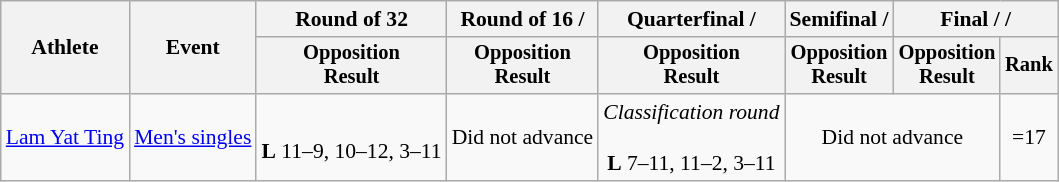<table class=wikitable style=font-size:90%;text-align:center>
<tr>
<th rowspan=2>Athlete</th>
<th rowspan=2>Event</th>
<th>Round of 32</th>
<th>Round of 16 / </th>
<th>Quarterfinal / </th>
<th>Semifinal / </th>
<th colspan=2>Final /  / </th>
</tr>
<tr style=font-size:95%>
<th>Opposition<br>Result</th>
<th>Opposition<br>Result</th>
<th>Opposition<br>Result</th>
<th>Opposition<br>Result</th>
<th>Opposition<br>Result</th>
<th>Rank</th>
</tr>
<tr>
<td align=left><a href='#'>Lam Yat Ting</a></td>
<td align=left><a href='#'>Men's singles</a></td>
<td><br><strong>L</strong> 11–9, 10–12, 3–11</td>
<td>Did not advance</td>
<td><em>Classification round</em><br><br><strong>L</strong> 7–11, 11–2, 3–11</td>
<td colspan=2>Did not advance</td>
<td>=17</td>
</tr>
</table>
